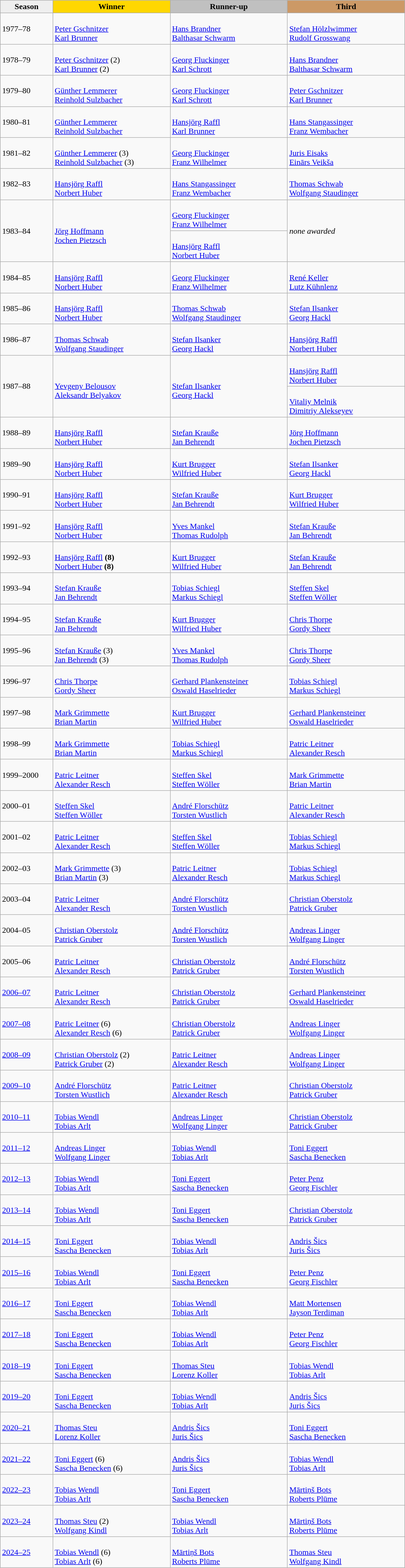<table class="wikitable sortable" style="width:800px;">
<tr>
<th style="width:13%; background:#efefef;">Season</th>
<th style="width:29%; background:gold">Winner</th>
<th style="width:29%; background:silver">Runner-up</th>
<th style="width:29%; background:#CC9966">Third</th>
</tr>
<tr>
<td>1977–78</td>
<td><br><a href='#'>Peter Gschnitzer</a><br><a href='#'>Karl Brunner</a></td>
<td><br><a href='#'>Hans Brandner</a><br><a href='#'>Balthasar Schwarm</a></td>
<td><br><a href='#'>Stefan Hölzlwimmer</a><br><a href='#'>Rudolf Grosswang</a></td>
</tr>
<tr>
<td>1978–79</td>
<td><br><a href='#'>Peter Gschnitzer</a> (2)<br><a href='#'>Karl Brunner</a> (2)</td>
<td><br><a href='#'>Georg Fluckinger</a><br><a href='#'>Karl Schrott</a></td>
<td><br><a href='#'>Hans Brandner</a><br><a href='#'>Balthasar Schwarm</a></td>
</tr>
<tr>
<td>1979–80</td>
<td><br><a href='#'>Günther Lemmerer</a><br><a href='#'>Reinhold Sulzbacher</a></td>
<td><br><a href='#'>Georg Fluckinger</a><br><a href='#'>Karl Schrott</a></td>
<td><br><a href='#'>Peter Gschnitzer</a><br><a href='#'>Karl Brunner</a></td>
</tr>
<tr>
<td>1980–81</td>
<td><br><a href='#'>Günther Lemmerer</a><br><a href='#'>Reinhold Sulzbacher</a></td>
<td><br><a href='#'>Hansjörg Raffl</a><br><a href='#'>Karl Brunner</a></td>
<td><br><a href='#'>Hans Stangassinger</a><br><a href='#'>Franz Wembacher</a></td>
</tr>
<tr>
<td>1981–82</td>
<td><br><a href='#'>Günther Lemmerer</a> (3)<br><a href='#'>Reinhold Sulzbacher</a> (3)</td>
<td><br><a href='#'>Georg Fluckinger</a><br><a href='#'>Franz Wilhelmer</a></td>
<td><br><a href='#'>Juris Eisaks</a><br><a href='#'>Einārs Veikša</a></td>
</tr>
<tr>
<td>1982–83</td>
<td><br><a href='#'>Hansjörg Raffl</a><br><a href='#'>Norbert Huber</a></td>
<td><br><a href='#'>Hans Stangassinger</a><br><a href='#'>Franz Wembacher</a></td>
<td><br><a href='#'>Thomas Schwab</a><br><a href='#'>Wolfgang Staudinger</a></td>
</tr>
<tr>
<td rowspan=2>1983–84</td>
<td rowspan=2><br><a href='#'>Jörg Hoffmann</a><br><a href='#'>Jochen Pietzsch</a></td>
<td><br><a href='#'>Georg Fluckinger</a><br><a href='#'>Franz Wilhelmer</a></td>
<td rowspan=2><em>none awarded</em></td>
</tr>
<tr>
<td><br><a href='#'>Hansjörg Raffl</a><br><a href='#'>Norbert Huber</a></td>
</tr>
<tr>
<td>1984–85</td>
<td><br><a href='#'>Hansjörg Raffl</a><br><a href='#'>Norbert Huber</a></td>
<td><br><a href='#'>Georg Fluckinger</a><br><a href='#'>Franz Wilhelmer</a></td>
<td><br><a href='#'>René Keller</a><br><a href='#'>Lutz Kühnlenz</a></td>
</tr>
<tr>
<td>1985–86</td>
<td><br><a href='#'>Hansjörg Raffl</a><br><a href='#'>Norbert Huber</a></td>
<td><br><a href='#'>Thomas Schwab</a><br><a href='#'>Wolfgang Staudinger</a></td>
<td><br><a href='#'>Stefan Ilsanker</a><br><a href='#'>Georg Hackl</a></td>
</tr>
<tr>
<td>1986–87</td>
<td><br><a href='#'>Thomas Schwab</a><br><a href='#'>Wolfgang Staudinger</a></td>
<td><br><a href='#'>Stefan Ilsanker</a><br><a href='#'>Georg Hackl</a></td>
<td><br><a href='#'>Hansjörg Raffl</a><br><a href='#'>Norbert Huber</a></td>
</tr>
<tr>
<td rowspan=2>1987–88</td>
<td rowspan=2><br><a href='#'>Yevgeny Belousov</a><br><a href='#'>Aleksandr Belyakov</a></td>
<td rowspan=2><br><a href='#'>Stefan Ilsanker</a><br><a href='#'>Georg Hackl</a></td>
<td><br><a href='#'>Hansjörg Raffl</a><br><a href='#'>Norbert Huber</a></td>
</tr>
<tr>
<td><br><a href='#'>Vitaliy Melnik</a><br><a href='#'>Dimitriy Alekseyev</a></td>
</tr>
<tr>
<td>1988–89</td>
<td><br><a href='#'>Hansjörg Raffl</a><br><a href='#'>Norbert Huber</a></td>
<td><br><a href='#'>Stefan Krauße</a><br><a href='#'>Jan Behrendt</a></td>
<td><br><a href='#'>Jörg Hoffmann</a><br><a href='#'>Jochen Pietzsch</a></td>
</tr>
<tr>
<td>1989–90</td>
<td><br><a href='#'>Hansjörg Raffl</a><br><a href='#'>Norbert Huber</a></td>
<td><br><a href='#'>Kurt Brugger</a><br><a href='#'>Wilfried Huber</a></td>
<td><br><a href='#'>Stefan Ilsanker</a><br><a href='#'>Georg Hackl</a></td>
</tr>
<tr>
<td>1990–91</td>
<td><br><a href='#'>Hansjörg Raffl</a><br><a href='#'>Norbert Huber</a></td>
<td><br><a href='#'>Stefan Krauße</a><br><a href='#'>Jan Behrendt</a></td>
<td><br><a href='#'>Kurt Brugger</a><br><a href='#'>Wilfried Huber</a></td>
</tr>
<tr>
<td>1991–92</td>
<td><br><a href='#'>Hansjörg Raffl</a><br><a href='#'>Norbert Huber</a></td>
<td><br><a href='#'>Yves Mankel</a><br><a href='#'>Thomas Rudolph</a></td>
<td><br><a href='#'>Stefan Krauße</a><br><a href='#'>Jan Behrendt</a></td>
</tr>
<tr>
<td>1992–93</td>
<td><br><a href='#'>Hansjörg Raffl</a> <strong>(8)</strong><br><a href='#'>Norbert Huber</a> <strong>(8)</strong></td>
<td><br><a href='#'>Kurt Brugger</a><br><a href='#'>Wilfried Huber</a></td>
<td><br><a href='#'>Stefan Krauße</a><br><a href='#'>Jan Behrendt</a></td>
</tr>
<tr>
<td>1993–94</td>
<td><br><a href='#'>Stefan Krauße</a><br><a href='#'>Jan Behrendt</a></td>
<td><br><a href='#'>Tobias Schiegl</a><br><a href='#'>Markus Schiegl</a></td>
<td><br><a href='#'>Steffen Skel</a><br><a href='#'>Steffen Wöller</a></td>
</tr>
<tr>
<td>1994–95</td>
<td><br><a href='#'>Stefan Krauße</a><br><a href='#'>Jan Behrendt</a></td>
<td><br><a href='#'>Kurt Brugger</a><br><a href='#'>Wilfried Huber</a></td>
<td><br><a href='#'>Chris Thorpe</a><br><a href='#'>Gordy Sheer</a></td>
</tr>
<tr>
<td>1995–96</td>
<td><br><a href='#'>Stefan Krauße</a> (3)<br><a href='#'>Jan Behrendt</a> (3)</td>
<td><br><a href='#'>Yves Mankel</a><br><a href='#'>Thomas Rudolph</a></td>
<td><br><a href='#'>Chris Thorpe</a><br><a href='#'>Gordy Sheer</a></td>
</tr>
<tr>
<td>1996–97</td>
<td><br><a href='#'>Chris Thorpe</a><br><a href='#'>Gordy Sheer</a></td>
<td><br><a href='#'>Gerhard Plankensteiner</a><br><a href='#'>Oswald Haselrieder</a></td>
<td><br><a href='#'>Tobias Schiegl</a><br><a href='#'>Markus Schiegl</a></td>
</tr>
<tr>
<td>1997–98</td>
<td><br><a href='#'>Mark Grimmette</a><br><a href='#'>Brian Martin</a></td>
<td><br><a href='#'>Kurt Brugger</a><br><a href='#'>Wilfried Huber</a></td>
<td><br><a href='#'>Gerhard Plankensteiner</a><br><a href='#'>Oswald Haselrieder</a></td>
</tr>
<tr>
<td>1998–99</td>
<td><br><a href='#'>Mark Grimmette</a><br><a href='#'>Brian Martin</a></td>
<td><br><a href='#'>Tobias Schiegl</a><br><a href='#'>Markus Schiegl</a></td>
<td><br><a href='#'>Patric Leitner</a><br><a href='#'>Alexander Resch</a></td>
</tr>
<tr>
<td>1999–2000</td>
<td><br><a href='#'>Patric Leitner</a><br><a href='#'>Alexander Resch</a></td>
<td><br><a href='#'>Steffen Skel</a><br><a href='#'>Steffen Wöller</a></td>
<td><br><a href='#'>Mark Grimmette</a><br><a href='#'>Brian Martin</a></td>
</tr>
<tr>
<td>2000–01</td>
<td><br><a href='#'>Steffen Skel</a><br><a href='#'>Steffen Wöller</a></td>
<td><br><a href='#'>André Florschütz</a><br><a href='#'>Torsten Wustlich</a></td>
<td><br><a href='#'>Patric Leitner</a><br><a href='#'>Alexander Resch</a></td>
</tr>
<tr>
<td>2001–02</td>
<td><br><a href='#'>Patric Leitner</a><br><a href='#'>Alexander Resch</a></td>
<td><br><a href='#'>Steffen Skel</a><br><a href='#'>Steffen Wöller</a></td>
<td><br><a href='#'>Tobias Schiegl</a><br><a href='#'>Markus Schiegl</a></td>
</tr>
<tr>
<td>2002–03</td>
<td><br><a href='#'>Mark Grimmette</a> (3)<br><a href='#'>Brian Martin</a> (3)</td>
<td><br><a href='#'>Patric Leitner</a><br><a href='#'>Alexander Resch</a></td>
<td><br><a href='#'>Tobias Schiegl</a><br><a href='#'>Markus Schiegl</a></td>
</tr>
<tr>
<td>2003–04</td>
<td><br><a href='#'>Patric Leitner</a><br><a href='#'>Alexander Resch</a></td>
<td><br><a href='#'>André Florschütz</a><br><a href='#'>Torsten Wustlich</a></td>
<td><br><a href='#'>Christian Oberstolz</a><br><a href='#'>Patrick Gruber</a></td>
</tr>
<tr>
<td>2004–05</td>
<td><br><a href='#'>Christian Oberstolz</a><br><a href='#'>Patrick Gruber</a></td>
<td><br><a href='#'>André Florschütz</a><br><a href='#'>Torsten Wustlich</a></td>
<td><br><a href='#'>Andreas Linger</a><br><a href='#'>Wolfgang Linger</a></td>
</tr>
<tr>
<td>2005–06</td>
<td><br><a href='#'>Patric Leitner</a><br><a href='#'>Alexander Resch</a></td>
<td><br><a href='#'>Christian Oberstolz</a><br><a href='#'>Patrick Gruber</a></td>
<td><br><a href='#'>André Florschütz</a><br><a href='#'>Torsten Wustlich</a></td>
</tr>
<tr>
<td><a href='#'>2006–07</a></td>
<td><br><a href='#'>Patric Leitner</a><br><a href='#'>Alexander Resch</a></td>
<td><br><a href='#'>Christian Oberstolz</a><br><a href='#'>Patrick Gruber</a></td>
<td><br><a href='#'>Gerhard Plankensteiner</a><br><a href='#'>Oswald Haselrieder</a></td>
</tr>
<tr>
<td><a href='#'>2007–08</a></td>
<td><br><a href='#'>Patric Leitner</a> (6) <br><a href='#'>Alexander Resch</a> (6)</td>
<td><br><a href='#'>Christian Oberstolz</a><br><a href='#'>Patrick Gruber</a></td>
<td><br><a href='#'>Andreas Linger</a><br><a href='#'>Wolfgang Linger</a></td>
</tr>
<tr>
<td><a href='#'>2008–09</a></td>
<td><br><a href='#'>Christian Oberstolz</a> (2)<br><a href='#'>Patrick Gruber</a> (2)</td>
<td><br><a href='#'>Patric Leitner</a><br><a href='#'>Alexander Resch</a></td>
<td><br><a href='#'>Andreas Linger</a><br><a href='#'>Wolfgang Linger</a></td>
</tr>
<tr>
<td><a href='#'>2009–10</a></td>
<td><br><a href='#'>André Florschütz</a><br><a href='#'>Torsten Wustlich</a></td>
<td><br><a href='#'>Patric Leitner</a><br><a href='#'>Alexander Resch</a></td>
<td><br><a href='#'>Christian Oberstolz</a><br><a href='#'>Patrick Gruber</a></td>
</tr>
<tr>
<td><a href='#'>2010–11</a></td>
<td><br><a href='#'>Tobias Wendl</a><br><a href='#'>Tobias Arlt</a></td>
<td><br><a href='#'>Andreas Linger</a><br><a href='#'>Wolfgang Linger</a></td>
<td><br><a href='#'>Christian Oberstolz</a><br><a href='#'>Patrick Gruber</a></td>
</tr>
<tr>
<td><a href='#'>2011–12</a></td>
<td><br><a href='#'>Andreas Linger</a><br><a href='#'>Wolfgang Linger</a></td>
<td><br><a href='#'>Tobias Wendl</a><br><a href='#'>Tobias Arlt</a></td>
<td><br><a href='#'>Toni Eggert</a><br><a href='#'>Sascha Benecken</a></td>
</tr>
<tr>
<td><a href='#'>2012–13</a></td>
<td><br><a href='#'>Tobias Wendl</a><br><a href='#'>Tobias Arlt</a></td>
<td><br><a href='#'>Toni Eggert</a><br><a href='#'>Sascha Benecken</a></td>
<td><br><a href='#'>Peter Penz</a><br><a href='#'>Georg Fischler</a></td>
</tr>
<tr>
<td><a href='#'>2013–14</a></td>
<td><br><a href='#'>Tobias Wendl</a><br><a href='#'>Tobias Arlt</a></td>
<td><br><a href='#'>Toni Eggert</a><br><a href='#'>Sascha Benecken</a></td>
<td><br><a href='#'>Christian Oberstolz</a><br><a href='#'>Patrick Gruber</a></td>
</tr>
<tr>
<td><a href='#'>2014–15</a></td>
<td><br><a href='#'>Toni Eggert</a><br><a href='#'>Sascha Benecken</a></td>
<td><br><a href='#'>Tobias Wendl</a><br><a href='#'>Tobias Arlt</a></td>
<td><br><a href='#'>Andris Šics</a><br><a href='#'>Juris Šics</a></td>
</tr>
<tr>
<td><a href='#'>2015–16</a></td>
<td><br><a href='#'>Tobias Wendl</a><br><a href='#'>Tobias Arlt</a></td>
<td><br><a href='#'>Toni Eggert</a><br><a href='#'>Sascha Benecken</a></td>
<td><br><a href='#'>Peter Penz</a><br><a href='#'>Georg Fischler</a></td>
</tr>
<tr>
<td><a href='#'>2016–17</a></td>
<td><br><a href='#'>Toni Eggert</a><br><a href='#'>Sascha Benecken</a></td>
<td><br><a href='#'>Tobias Wendl</a><br><a href='#'>Tobias Arlt</a></td>
<td><br><a href='#'>Matt Mortensen</a><br><a href='#'>Jayson Terdiman</a></td>
</tr>
<tr>
<td><a href='#'>2017–18</a></td>
<td><br><a href='#'>Toni Eggert</a><br><a href='#'>Sascha Benecken</a></td>
<td><br><a href='#'>Tobias Wendl</a><br><a href='#'>Tobias Arlt</a></td>
<td><br><a href='#'>Peter Penz</a><br><a href='#'>Georg Fischler</a></td>
</tr>
<tr>
<td><a href='#'>2018–19</a></td>
<td><br><a href='#'>Toni Eggert</a><br><a href='#'>Sascha Benecken</a></td>
<td><br><a href='#'>Thomas Steu</a><br><a href='#'>Lorenz Koller</a></td>
<td><br><a href='#'>Tobias Wendl</a><br><a href='#'>Tobias Arlt</a></td>
</tr>
<tr>
<td><a href='#'>2019–20</a></td>
<td><br><a href='#'>Toni Eggert</a><br><a href='#'>Sascha Benecken</a></td>
<td><br><a href='#'>Tobias Wendl</a><br><a href='#'>Tobias Arlt</a></td>
<td><br><a href='#'>Andris Šics</a><br><a href='#'>Juris Šics</a></td>
</tr>
<tr>
<td><a href='#'>2020–21</a></td>
<td><br><a href='#'>Thomas Steu</a><br><a href='#'>Lorenz Koller</a></td>
<td><br><a href='#'>Andris Šics</a><br><a href='#'>Juris Šics</a></td>
<td><br><a href='#'>Toni Eggert</a><br><a href='#'>Sascha Benecken</a></td>
</tr>
<tr>
<td><a href='#'>2021–22</a></td>
<td><br><a href='#'>Toni Eggert</a> (6)<br><a href='#'>Sascha Benecken</a> (6)</td>
<td><br><a href='#'>Andris Šics</a><br><a href='#'>Juris Šics</a></td>
<td><br><a href='#'>Tobias Wendl</a><br><a href='#'>Tobias Arlt</a></td>
</tr>
<tr>
<td><a href='#'>2022–23</a></td>
<td><br><a href='#'>Tobias Wendl</a><br><a href='#'>Tobias Arlt</a></td>
<td><br><a href='#'>Toni Eggert</a><br><a href='#'>Sascha Benecken</a></td>
<td><br><a href='#'>Mārtiņš Bots</a><br><a href='#'>Roberts Plūme</a></td>
</tr>
<tr>
<td><a href='#'>2023–24</a></td>
<td><br><a href='#'>Thomas Steu</a> (2)<br><a href='#'>Wolfgang Kindl</a></td>
<td><br><a href='#'>Tobias Wendl</a><br><a href='#'>Tobias Arlt</a></td>
<td><br><a href='#'>Mārtiņš Bots</a><br><a href='#'>Roberts Plūme</a></td>
</tr>
<tr>
<td><a href='#'>2024–25</a></td>
<td><br><a href='#'>Tobias Wendl</a> (6)<br><a href='#'>Tobias Arlt</a> (6)</td>
<td><br><a href='#'>Mārtiņš Bots</a><br><a href='#'>Roberts Plūme</a></td>
<td><br><a href='#'>Thomas Steu</a><br><a href='#'>Wolfgang Kindl</a></td>
</tr>
</table>
